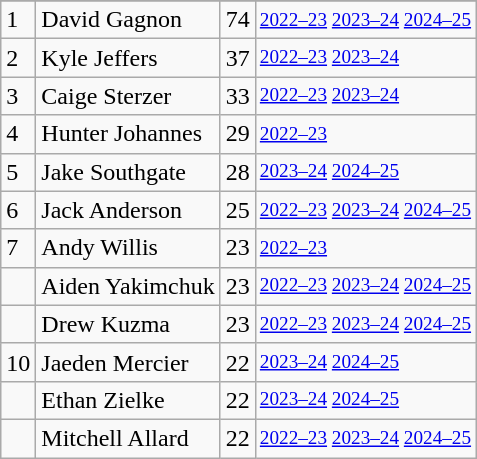<table class="wikitable">
<tr>
</tr>
<tr>
<td>1</td>
<td>David Gagnon</td>
<td>74</td>
<td style="font-size:80%;"><a href='#'>2022–23</a> <a href='#'>2023–24</a> <a href='#'>2024–25</a></td>
</tr>
<tr>
<td>2</td>
<td>Kyle Jeffers</td>
<td>37</td>
<td style="font-size:80%;"><a href='#'>2022–23</a> <a href='#'>2023–24</a></td>
</tr>
<tr>
<td>3</td>
<td>Caige Sterzer</td>
<td>33</td>
<td style="font-size:80%;"><a href='#'>2022–23</a> <a href='#'>2023–24</a></td>
</tr>
<tr>
<td>4</td>
<td>Hunter Johannes</td>
<td>29</td>
<td style="font-size:80%;"><a href='#'>2022–23</a></td>
</tr>
<tr>
<td>5</td>
<td>Jake Southgate</td>
<td>28</td>
<td style="font-size:80%;"><a href='#'>2023–24</a> <a href='#'>2024–25</a></td>
</tr>
<tr>
<td>6</td>
<td>Jack Anderson</td>
<td>25</td>
<td style="font-size:80%;"><a href='#'>2022–23</a> <a href='#'>2023–24</a> <a href='#'>2024–25</a></td>
</tr>
<tr>
<td>7</td>
<td>Andy Willis</td>
<td>23</td>
<td style="font-size:80%;"><a href='#'>2022–23</a></td>
</tr>
<tr>
<td></td>
<td>Aiden Yakimchuk</td>
<td>23</td>
<td style="font-size:80%;"><a href='#'>2022–23</a> <a href='#'>2023–24</a> <a href='#'>2024–25</a></td>
</tr>
<tr>
<td></td>
<td>Drew Kuzma</td>
<td>23</td>
<td style="font-size:80%;"><a href='#'>2022–23</a> <a href='#'>2023–24</a> <a href='#'>2024–25</a></td>
</tr>
<tr>
<td>10</td>
<td>Jaeden Mercier</td>
<td>22</td>
<td style="font-size:80%;"><a href='#'>2023–24</a> <a href='#'>2024–25</a></td>
</tr>
<tr>
<td></td>
<td>Ethan Zielke</td>
<td>22</td>
<td style="font-size:80%;"><a href='#'>2023–24</a> <a href='#'>2024–25</a></td>
</tr>
<tr>
<td></td>
<td>Mitchell Allard</td>
<td>22</td>
<td style="font-size:80%;"><a href='#'>2022–23</a> <a href='#'>2023–24</a> <a href='#'>2024–25</a></td>
</tr>
</table>
